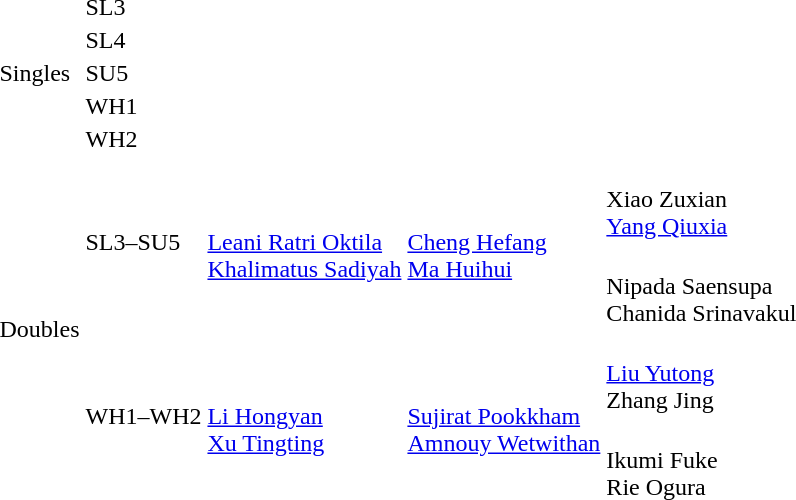<table>
<tr>
<td rowspan=9>Singles</td>
<td rowspan=2>SL3</td>
<td rowspan=2></td>
<td rowspan=2></td>
<td></td>
</tr>
<tr>
<td></td>
</tr>
<tr>
<td rowspan=2>SL4</td>
<td rowspan=2></td>
<td rowspan=2></td>
<td></td>
</tr>
<tr>
<td nowrap></td>
</tr>
<tr>
<td>SU5</td>
<td></td>
<td></td>
<td></td>
</tr>
<tr>
<td rowspan=2>WH1</td>
<td rowspan=2></td>
<td rowspan=2></td>
<td></td>
</tr>
<tr>
<td></td>
</tr>
<tr>
<td rowspan=2>WH2</td>
<td rowspan=2></td>
<td rowspan=2></td>
<td></td>
</tr>
<tr>
<td></td>
</tr>
<tr>
<td rowspan=4>Doubles</td>
<td rowspan=2>SL3–SU5</td>
<td rowspan=2 nowrap><br><a href='#'>Leani Ratri Oktila</a>  <br><a href='#'>Khalimatus Sadiyah</a></td>
<td rowspan=2><br><a href='#'>Cheng Hefang</a><br><a href='#'>Ma Huihui</a></td>
<td><br>Xiao Zuxian<br><a href='#'>Yang Qiuxia</a></td>
</tr>
<tr>
<td><br>Nipada Saensupa<br>Chanida Srinavakul</td>
</tr>
<tr>
<td rowspan=2>WH1–WH2</td>
<td rowspan=2><br><a href='#'>Li Hongyan</a><br><a href='#'>Xu Tingting</a></td>
<td rowspan=2><br><a href='#'>Sujirat Pookkham</a><br><a href='#'>Amnouy Wetwithan</a></td>
<td><br><a href='#'>Liu Yutong</a><br>Zhang Jing</td>
</tr>
<tr>
<td><br>Ikumi Fuke<br>Rie Ogura</td>
</tr>
</table>
